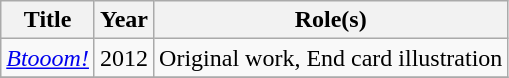<table class="wikitable">
<tr>
<th>Title</th>
<th>Year</th>
<th>Role(s)</th>
</tr>
<tr>
<td><em><a href='#'>Btooom!</a></em></td>
<td>2012</td>
<td>Original work, End card illustration</td>
</tr>
<tr>
</tr>
</table>
